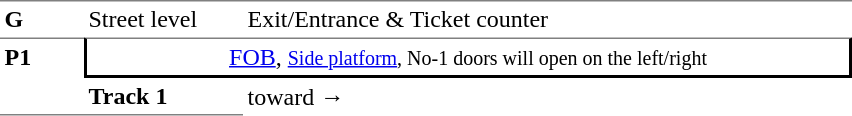<table table border=0 cellspacing=0 cellpadding=3>
<tr>
<td style="border-top:solid 1px gray;" width=50 valign=top><strong>G</strong></td>
<td style="border-top:solid 1px gray;" width=100 valign=top>Street level</td>
<td style="border-top:solid 1px gray;" width=400 valign=top>Exit/Entrance & Ticket counter</td>
</tr>
<tr>
<td style="border-top:solid 1px gray;border-bottom:solid 1px gray;" width=50 rowspan=6 valign=top><strong>P1</strong></td>
<td style="border-top:solid 1px gray;border-right:solid 2px black;border-left:solid 2px black;border-bottom:solid 2px black;text-align:center;" colspan=2><a href='#'>FOB</a>, <small><a href='#'>Side platform</a>, No-1 doors will open on the left/right</small></td>
</tr>
<tr>
<td style="border-bottom:solid 1px gray;" width=100><strong>Track 1</strong></td>
<td>  toward →</td>
</tr>
<tr>
</tr>
</table>
